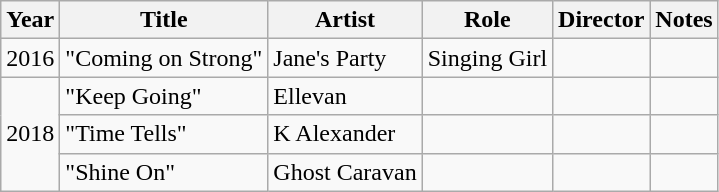<table class="wikitable sortable">
<tr>
<th>Year</th>
<th>Title</th>
<th>Artist</th>
<th>Role</th>
<th>Director</th>
<th class="unsortable">Notes</th>
</tr>
<tr>
<td>2016</td>
<td>"Coming on Strong"</td>
<td>Jane's Party</td>
<td>Singing Girl</td>
<td></td>
<td></td>
</tr>
<tr>
<td rowspan=3>2018</td>
<td>"Keep Going"</td>
<td>Ellevan</td>
<td></td>
<td></td>
<td></td>
</tr>
<tr>
<td>"Time Tells"</td>
<td>K Alexander</td>
<td></td>
<td></td>
<td></td>
</tr>
<tr>
<td>"Shine On"</td>
<td>Ghost Caravan</td>
<td></td>
<td></td>
<td></td>
</tr>
</table>
